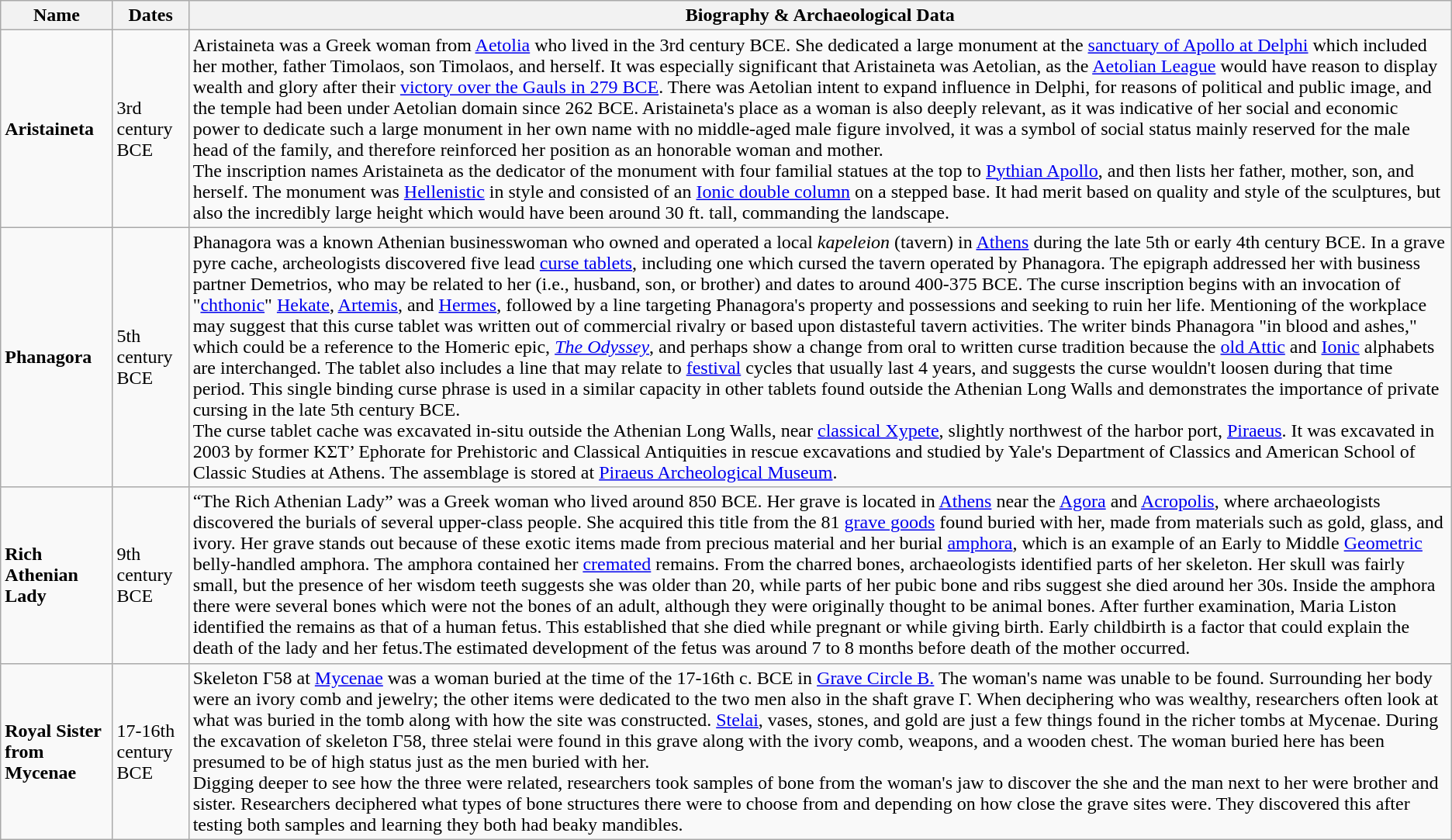<table class="wikitable">
<tr>
<th>Name</th>
<th>Dates</th>
<th>Biography & Archaeological Data</th>
</tr>
<tr>
<td><strong>Aristaineta</strong></td>
<td>3rd century BCE</td>
<td>Aristaineta was a Greek woman from <a href='#'>Aetolia</a> who lived in the 3rd century BCE. She dedicated a large monument at the <a href='#'>sanctuary of Apollo at Delphi</a> which included her mother, father Timolaos, son Timolaos, and herself. It was especially significant that Aristaineta was Aetolian, as the <a href='#'>Aetolian League</a> would have reason to display wealth and glory after their <a href='#'>victory over the Gauls in 279 BCE</a>. There was Aetolian intent to expand influence in Delphi, for reasons of political and public image, and the temple had been under Aetolian domain since 262 BCE. Aristaineta's place as a woman is also deeply relevant, as it was indicative of her social and economic power to dedicate such a large monument in her own name with no middle-aged male figure involved, it was a symbol of social status mainly reserved for the male head of the family, and therefore reinforced her position as an honorable woman and mother.<br>The inscription names Aristaineta as the dedicator of the monument with four familial statues at the top to <a href='#'>Pythian Apollo</a>, and then lists her father, mother, son, and herself. The monument was <a href='#'>Hellenistic</a> in style and consisted of an <a href='#'>Ionic double column</a> on a stepped base. It had merit based on quality and style of the sculptures, but also the incredibly large height which would have been around 30 ft. tall, commanding the landscape.</td>
</tr>
<tr>
<td><strong>Phanagora</strong></td>
<td>5th century BCE</td>
<td>Phanagora was a known Athenian businesswoman who owned and operated a local <em>kapeleion</em> (tavern) in <a href='#'>Athens</a> during the late 5th or early 4th century BCE. In a grave pyre cache, archeologists discovered five lead <a href='#'>curse tablets</a>, including one which cursed the tavern operated by Phanagora. The epigraph addressed her with business partner Demetrios, who may be related to her (i.e., husband, son, or brother) and dates to around 400-375 BCE. The curse inscription begins with an invocation of "<a href='#'>chthonic</a>" <a href='#'>Hekate</a>, <a href='#'>Artemis</a>, and <a href='#'>Hermes</a>, followed by a line targeting Phanagora's property and possessions and seeking to ruin her life. Mentioning of the workplace may suggest that this curse tablet was written out of commercial rivalry or based upon distasteful tavern activities. The writer binds Phanagora "in blood and ashes," which could be a reference to the Homeric epic, <em><a href='#'>The Odyssey</a></em>, and perhaps show a change from oral to written curse tradition because the <a href='#'>old Attic</a> and <a href='#'>Ionic</a> alphabets are interchanged. The tablet also includes a line that may relate to <a href='#'>festival</a> cycles that usually last 4 years, and suggests the curse wouldn't loosen during that time period. This single binding curse phrase is used in a similar capacity in other tablets found outside the Athenian Long Walls and demonstrates the importance of private cursing in the late 5th century BCE.<br>The curse tablet cache was excavated in-situ outside the Athenian Long Walls, near <a href='#'>classical Xypete</a>, slightly northwest of the harbor port, <a href='#'>Piraeus</a>. It was excavated in 2003 by former ΚΣΤ’ Ephorate for Prehistoric and Classical Antiquities in rescue excavations and studied by Yale's Department of Classics and American School of Classic Studies at Athens. The assemblage is stored at <a href='#'>Piraeus Archeological Museum</a>.</td>
</tr>
<tr>
<td><strong>Rich Athenian Lady</strong></td>
<td>9th century BCE</td>
<td>“The Rich Athenian Lady” was a Greek woman who lived around 850 BCE. Her grave is located in <a href='#'>Athens</a> near the <a href='#'>Agora</a> and <a href='#'>Acropolis</a>, where archaeologists discovered the burials of several upper-class people. She acquired this title from the 81 <a href='#'>grave goods</a> found buried with her, made from materials such as gold, glass, and ivory. Her grave stands out because of these exotic items made from precious material and her burial <a href='#'>amphora</a>, which is an example of an Early to Middle <a href='#'>Geometric</a> belly-handled amphora. The amphora contained her <a href='#'>cremated</a> remains. From the charred bones, archaeologists identified parts of her skeleton. Her skull was fairly small, but the presence of her wisdom teeth suggests she was older than 20, while parts of her pubic bone and ribs suggest she died around her 30s. Inside the amphora there were several bones which were not the bones of an adult, although they were originally thought to be animal bones. After further examination, Maria Liston identified the remains as that of a human fetus. This established that she died while pregnant or while giving birth. Early childbirth is a factor that could explain the death of the lady and her fetus.The estimated development of the fetus was around 7 to 8 months before death of the mother occurred.</td>
</tr>
<tr>
<td><strong>Royal Sister from Mycenae</strong></td>
<td>17-16th century BCE</td>
<td>Skeleton Γ58 at <a href='#'>Mycenae</a> was a woman buried at the time of the 17-16th c. BCE in <a href='#'>Grave Circle B.</a> The woman's name was unable to be found. Surrounding her body were an ivory comb and jewelry; the other items were dedicated to the two men also in the shaft grave Γ. When deciphering who was wealthy, researchers often look at what was buried in the tomb along with how the site was constructed. <a href='#'>Stelai</a>, vases, stones, and gold are just a few things found in the richer tombs at Mycenae. During the excavation of skeleton Γ58, three stelai were found in this grave along with the ivory comb, weapons, and a wooden chest. The woman buried here has been presumed to be of high status just as the men buried with her.<br>Digging deeper to see how the three were related, researchers took samples of bone from the woman's jaw to discover the she and the man next to her were brother and sister. Researchers deciphered what types of bone structures there were to choose from and depending on how close the grave sites were. They discovered this after testing both samples and learning they both had beaky mandibles.</td>
</tr>
</table>
